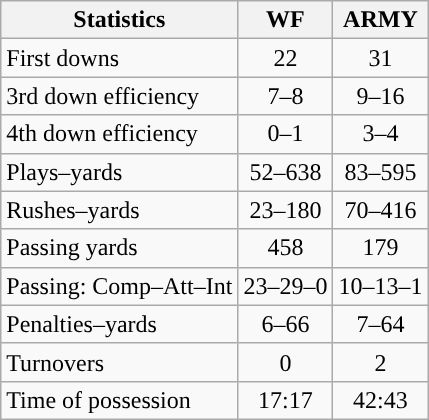<table class="wikitable">
<tr>
<th>Statistics</th>
<th>WF</th>
<th>ARMY</th>
</tr>
<tr>
<td>First downs</td>
<td align=center>22</td>
<td align=center>31</td>
</tr>
<tr>
<td>3rd down efficiency</td>
<td align=center>7–8</td>
<td align=center>9–16</td>
</tr>
<tr>
<td>4th down efficiency</td>
<td align=center>0–1</td>
<td align=center>3–4</td>
</tr>
<tr>
<td>Plays–yards</td>
<td align=center>52–638</td>
<td align=center>83–595</td>
</tr>
<tr>
<td>Rushes–yards</td>
<td align=center>23–180</td>
<td align=center>70–416</td>
</tr>
<tr>
<td>Passing yards</td>
<td align=center>458</td>
<td align=center>179</td>
</tr>
<tr>
<td>Passing: Comp–Att–Int</td>
<td align=center>23–29–0</td>
<td align=center>10–13–1</td>
</tr>
<tr>
<td>Penalties–yards</td>
<td align=center>6–66</td>
<td align=center>7–64</td>
</tr>
<tr>
<td>Turnovers</td>
<td align=center>0</td>
<td align=center>2</td>
</tr>
<tr>
<td>Time of possession</td>
<td align=center>17:17</td>
<td align=center>42:43</td>
</tr>
</table>
